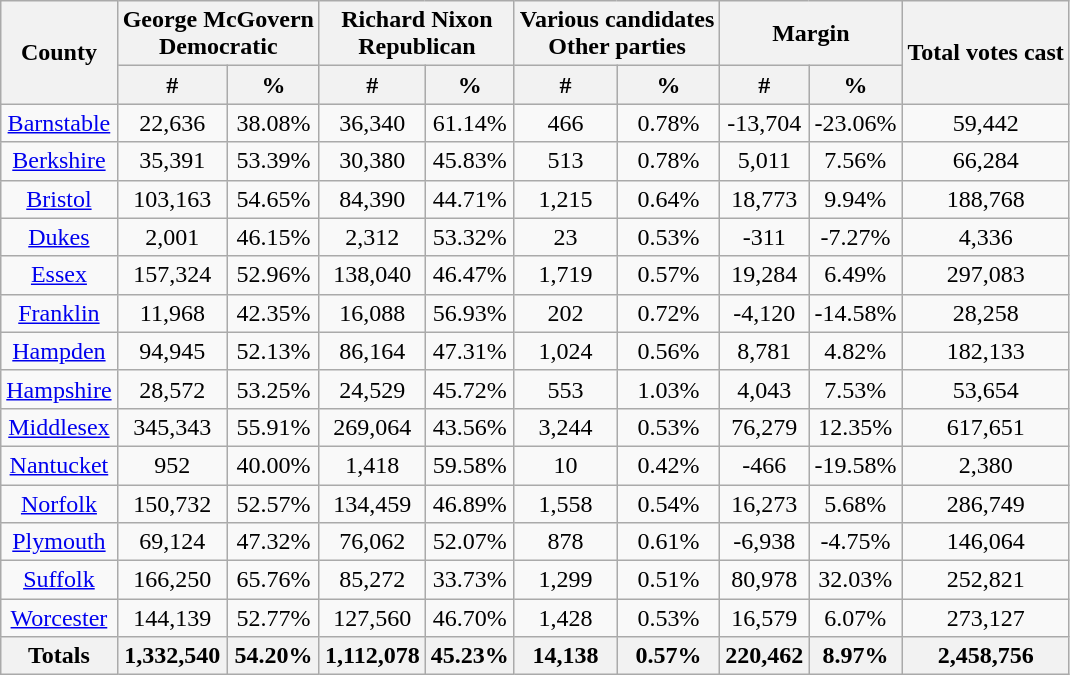<table class="wikitable sortable">
<tr>
<th rowspan="2">County</th>
<th colspan="2">George McGovern<br>Democratic</th>
<th colspan="2">Richard Nixon<br>Republican</th>
<th colspan="2">Various candidates<br>Other parties</th>
<th colspan="2">Margin</th>
<th rowspan="2">Total votes cast</th>
</tr>
<tr bgcolor="lightgrey">
<th style="text-align:center;" data-sort-type="number">#</th>
<th style="text-align:center;" data-sort-type="number">%</th>
<th style="text-align:center;" data-sort-type="number">#</th>
<th style="text-align:center;" data-sort-type="number">%</th>
<th style="text-align:center;" data-sort-type="number">#</th>
<th style="text-align:center;" data-sort-type="number">%</th>
<th style="text-align:center;" data-sort-type="number">#</th>
<th style="text-align:center;" data-sort-type="number">%</th>
</tr>
<tr style="text-align:center;">
<td><a href='#'>Barnstable</a></td>
<td>22,636</td>
<td>38.08%</td>
<td>36,340</td>
<td>61.14%</td>
<td>466</td>
<td>0.78%</td>
<td>-13,704</td>
<td>-23.06%</td>
<td>59,442</td>
</tr>
<tr style="text-align:center;">
<td><a href='#'>Berkshire</a></td>
<td>35,391</td>
<td>53.39%</td>
<td>30,380</td>
<td>45.83%</td>
<td>513</td>
<td>0.78%</td>
<td>5,011</td>
<td>7.56%</td>
<td>66,284</td>
</tr>
<tr style="text-align:center;">
<td><a href='#'>Bristol</a></td>
<td>103,163</td>
<td>54.65%</td>
<td>84,390</td>
<td>44.71%</td>
<td>1,215</td>
<td>0.64%</td>
<td>18,773</td>
<td>9.94%</td>
<td>188,768</td>
</tr>
<tr style="text-align:center;">
<td><a href='#'>Dukes</a></td>
<td>2,001</td>
<td>46.15%</td>
<td>2,312</td>
<td>53.32%</td>
<td>23</td>
<td>0.53%</td>
<td>-311</td>
<td>-7.27%</td>
<td>4,336</td>
</tr>
<tr style="text-align:center;">
<td><a href='#'>Essex</a></td>
<td>157,324</td>
<td>52.96%</td>
<td>138,040</td>
<td>46.47%</td>
<td>1,719</td>
<td>0.57%</td>
<td>19,284</td>
<td>6.49%</td>
<td>297,083</td>
</tr>
<tr style="text-align:center;">
<td><a href='#'>Franklin</a></td>
<td>11,968</td>
<td>42.35%</td>
<td>16,088</td>
<td>56.93%</td>
<td>202</td>
<td>0.72%</td>
<td>-4,120</td>
<td>-14.58%</td>
<td>28,258</td>
</tr>
<tr style="text-align:center;">
<td><a href='#'>Hampden</a></td>
<td>94,945</td>
<td>52.13%</td>
<td>86,164</td>
<td>47.31%</td>
<td>1,024</td>
<td>0.56%</td>
<td>8,781</td>
<td>4.82%</td>
<td>182,133</td>
</tr>
<tr style="text-align:center;">
<td><a href='#'>Hampshire</a></td>
<td>28,572</td>
<td>53.25%</td>
<td>24,529</td>
<td>45.72%</td>
<td>553</td>
<td>1.03%</td>
<td>4,043</td>
<td>7.53%</td>
<td>53,654</td>
</tr>
<tr style="text-align:center;">
<td><a href='#'>Middlesex</a></td>
<td>345,343</td>
<td>55.91%</td>
<td>269,064</td>
<td>43.56%</td>
<td>3,244</td>
<td>0.53%</td>
<td>76,279</td>
<td>12.35%</td>
<td>617,651</td>
</tr>
<tr style="text-align:center;">
<td><a href='#'>Nantucket</a></td>
<td>952</td>
<td>40.00%</td>
<td>1,418</td>
<td>59.58%</td>
<td>10</td>
<td>0.42%</td>
<td>-466</td>
<td>-19.58%</td>
<td>2,380</td>
</tr>
<tr style="text-align:center;">
<td><a href='#'>Norfolk</a></td>
<td>150,732</td>
<td>52.57%</td>
<td>134,459</td>
<td>46.89%</td>
<td>1,558</td>
<td>0.54%</td>
<td>16,273</td>
<td>5.68%</td>
<td>286,749</td>
</tr>
<tr style="text-align:center;">
<td><a href='#'>Plymouth</a></td>
<td>69,124</td>
<td>47.32%</td>
<td>76,062</td>
<td>52.07%</td>
<td>878</td>
<td>0.61%</td>
<td>-6,938</td>
<td>-4.75%</td>
<td>146,064</td>
</tr>
<tr style="text-align:center;">
<td><a href='#'>Suffolk</a></td>
<td>166,250</td>
<td>65.76%</td>
<td>85,272</td>
<td>33.73%</td>
<td>1,299</td>
<td>0.51%</td>
<td>80,978</td>
<td>32.03%</td>
<td>252,821</td>
</tr>
<tr style="text-align:center;">
<td><a href='#'>Worcester</a></td>
<td>144,139</td>
<td>52.77%</td>
<td>127,560</td>
<td>46.70%</td>
<td>1,428</td>
<td>0.53%</td>
<td>16,579</td>
<td>6.07%</td>
<td>273,127</td>
</tr>
<tr style="text-align:center;">
<th>Totals</th>
<th>1,332,540</th>
<th>54.20%</th>
<th>1,112,078</th>
<th>45.23%</th>
<th>14,138</th>
<th>0.57%</th>
<th>220,462</th>
<th>8.97%</th>
<th>2,458,756</th>
</tr>
</table>
